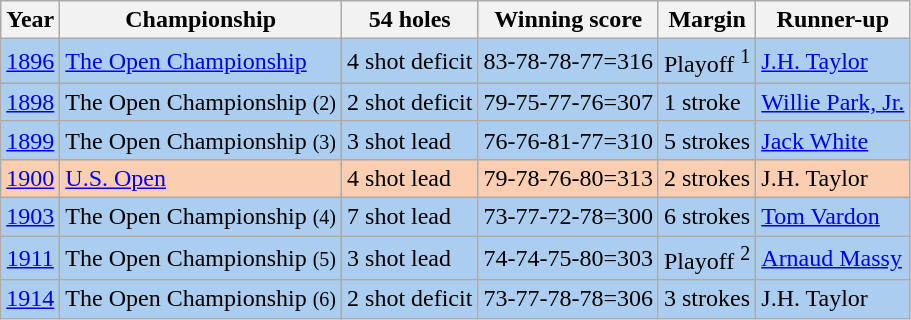<table class="sortable wikitable">
<tr>
<th>Year</th>
<th>Championship</th>
<th>54 holes</th>
<th>Winning score</th>
<th>Margin</th>
<th>Runner-up</th>
</tr>
<tr style="background:#ABCDEF;">
<td align=center><a href='#'>1896</a></td>
<td><a href='#'>The Open Championship</a></td>
<td>4 shot deficit</td>
<td>83-78-78-77=316</td>
<td>Playoff <sup>1</sup></td>
<td> <a href='#'>J.H. Taylor</a></td>
</tr>
<tr style="background:#ABCDEF;">
<td align=center><a href='#'>1898</a></td>
<td>The Open Championship <small> (2)</small></td>
<td>2 shot deficit</td>
<td>79-75-77-76=307</td>
<td>1 stroke</td>
<td> <a href='#'>Willie Park, Jr.</a></td>
</tr>
<tr style="background:#ABCDEF;">
<td align=center><a href='#'>1899</a></td>
<td>The Open Championship <small> (3)</small></td>
<td>3 shot lead</td>
<td>76-76-81-77=310</td>
<td>5 strokes</td>
<td> <a href='#'>Jack White</a></td>
</tr>
<tr style="background:#FBCEB1;">
<td align=center><a href='#'>1900</a></td>
<td><a href='#'>U.S. Open</a></td>
<td>4 shot lead</td>
<td>79-78-76-80=313</td>
<td>2 strokes</td>
<td> J.H. Taylor</td>
</tr>
<tr style="background:#ABCDEF;">
<td align=center><a href='#'>1903</a></td>
<td>The Open Championship <small> (4)</small></td>
<td>7 shot lead</td>
<td>73-77-72-78=300</td>
<td>6 strokes</td>
<td> <a href='#'>Tom Vardon</a></td>
</tr>
<tr style="background:#ABCDEF;">
<td align=center><a href='#'>1911</a></td>
<td>The Open Championship <small> (5)</small></td>
<td>3 shot lead</td>
<td>74-74-75-80=303</td>
<td>Playoff <sup>2</sup></td>
<td> <a href='#'>Arnaud Massy</a></td>
</tr>
<tr style="background:#ABCDEF;">
<td align=center><a href='#'>1914</a></td>
<td>The Open Championship <small> (6)</small></td>
<td>2 shot deficit</td>
<td>73-77-78-78=306</td>
<td>3 strokes</td>
<td> J.H. Taylor</td>
</tr>
</table>
